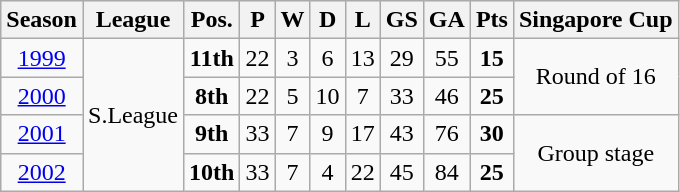<table class="wikitable" style="text-align: center">
<tr style="background:#efefef;">
<th>Season</th>
<th>League</th>
<th>Pos.</th>
<th>P</th>
<th>W</th>
<th>D</th>
<th>L</th>
<th>GS</th>
<th>GA</th>
<th>Pts</th>
<th>Singapore Cup</th>
</tr>
<tr>
<td><a href='#'>1999</a></td>
<td rowspan=4;>S.League</td>
<td><strong>11th</strong></td>
<td>22</td>
<td>3</td>
<td>6</td>
<td>13</td>
<td>29</td>
<td>55</td>
<td><strong>15</strong></td>
<td rowspan="2">Round of 16</td>
</tr>
<tr>
<td><a href='#'>2000</a></td>
<td><strong>8th</strong></td>
<td>22</td>
<td>5</td>
<td>10</td>
<td>7</td>
<td>33</td>
<td>46</td>
<td><strong>25</strong></td>
</tr>
<tr>
<td><a href='#'>2001</a></td>
<td><strong>9th</strong></td>
<td>33</td>
<td>7</td>
<td>9</td>
<td>17</td>
<td>43</td>
<td>76</td>
<td><strong>30</strong></td>
<td rowspan="2">Group stage</td>
</tr>
<tr>
<td><a href='#'>2002</a></td>
<td><strong>10th</strong></td>
<td>33</td>
<td>7</td>
<td>4</td>
<td>22</td>
<td>45</td>
<td>84</td>
<td><strong>25</strong></td>
</tr>
</table>
